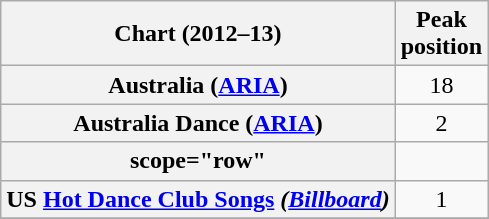<table class="wikitable sortable plainrowheaders">
<tr>
<th scope="col">Chart (2012–13)</th>
<th scope="col">Peak<br>position</th>
</tr>
<tr>
<th scope="row">Australia (<a href='#'>ARIA</a>)</th>
<td style="text-align:center;">18</td>
</tr>
<tr>
<th scope="row">Australia Dance (<a href='#'>ARIA</a>)</th>
<td style="text-align:center;">2</td>
</tr>
<tr>
<th>scope="row"</th>
</tr>
<tr>
<th scope="row">US <a href='#'>Hot Dance Club Songs</a> <em>(<a href='#'>Billboard</a>)</em></th>
<td style="text-align:center;">1</td>
</tr>
<tr>
</tr>
</table>
